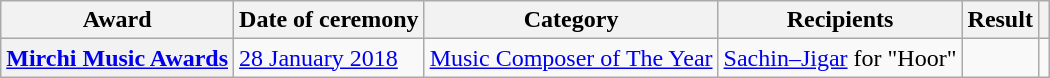<table class="wikitable plainrowheaders sortable">
<tr>
<th scope="col">Award</th>
<th scope="col">Date of ceremony</th>
<th scope="col">Category</th>
<th scope="col">Recipients</th>
<th scope="col">Result</th>
<th scope="col" class="unsortable"></th>
</tr>
<tr>
<th scope="row"><a href='#'>Mirchi Music Awards</a></th>
<td><a href='#'>28 January 2018</a></td>
<td><a href='#'>Music Composer of The Year</a></td>
<td><a href='#'>Sachin–Jigar</a> for "Hoor"</td>
<td></td>
<td style="text-align:center;"></td>
</tr>
</table>
